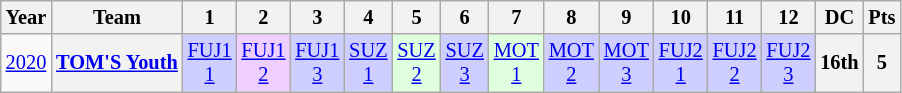<table class="wikitable" style="text-align:center; font-size:85%">
<tr>
<th>Year</th>
<th>Team</th>
<th>1</th>
<th>2</th>
<th>3</th>
<th>4</th>
<th>5</th>
<th>6</th>
<th>7</th>
<th>8</th>
<th>9</th>
<th>10</th>
<th>11</th>
<th>12</th>
<th>DC</th>
<th>Pts</th>
</tr>
<tr>
<td><a href='#'>2020</a></td>
<th nowrap><a href='#'>TOM'S Youth</a></th>
<td style="background:#cfcfff;"><a href='#'>FUJ1<br>1</a><br></td>
<td style="background:#efcfff;"><a href='#'>FUJ1<br>2</a><br></td>
<td style="background:#cfcfff;"><a href='#'>FUJ1<br>3</a><br></td>
<td style="background:#cfcfff;"><a href='#'>SUZ<br>1</a><br></td>
<td style="background:#dfffdf;"><a href='#'>SUZ<br>2</a><br></td>
<td style="background:#cfcfff;"><a href='#'>SUZ<br>3</a><br></td>
<td style="background:#dfffdf;"><a href='#'>MOT<br>1</a><br></td>
<td style="background:#cfcfff;"><a href='#'>MOT<br>2</a><br></td>
<td style="background:#cfcfff;"><a href='#'>MOT<br>3</a><br></td>
<td style="background:#cfcfff;"><a href='#'>FUJ2<br>1</a><br></td>
<td style="background:#cfcfff;"><a href='#'>FUJ2<br>2</a><br></td>
<td style="background:#cfcfff;"><a href='#'>FUJ2<br>3</a><br></td>
<th>16th</th>
<th>5</th>
</tr>
</table>
